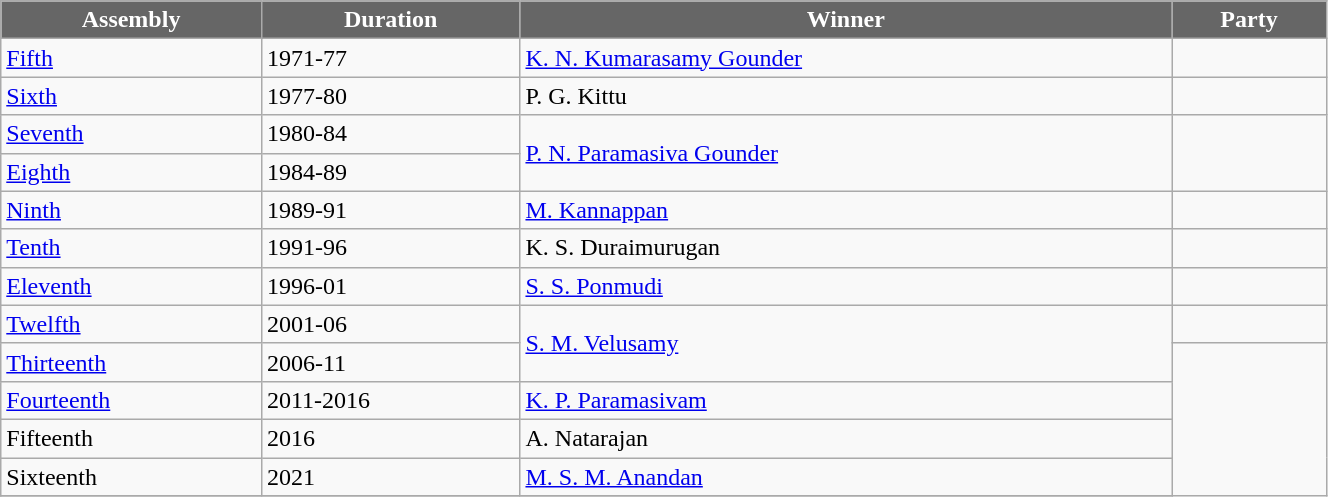<table class="wikitable" width="70%">
<tr>
<th style="background-color:#666666; color:white">Assembly</th>
<th style="background-color:#666666; color:white">Duration</th>
<th style="background-color:#666666; color:white">Winner</th>
<th style="background-color:#666666; color:white" colspan="2">Party</th>
</tr>
<tr>
<td><a href='#'>Fifth</a></td>
<td>1971-77</td>
<td><a href='#'>K. N. Kumarasamy Gounder</a></td>
<td></td>
</tr>
<tr>
<td><a href='#'>Sixth</a></td>
<td>1977-80</td>
<td>P. G. Kittu</td>
<td></td>
</tr>
<tr>
<td><a href='#'>Seventh</a></td>
<td>1980-84</td>
<td rowspan="2"><a href='#'>P. N. Paramasiva Gounder</a></td>
</tr>
<tr>
<td><a href='#'>Eighth</a></td>
<td>1984-89</td>
</tr>
<tr>
<td><a href='#'>Ninth</a></td>
<td>1989-91</td>
<td><a href='#'>M. Kannappan</a></td>
<td></td>
</tr>
<tr>
<td><a href='#'>Tenth</a></td>
<td>1991-96</td>
<td>K. S. Duraimurugan</td>
<td></td>
</tr>
<tr>
<td><a href='#'>Eleventh</a></td>
<td>1996-01</td>
<td><a href='#'>S. S. Ponmudi</a></td>
<td></td>
</tr>
<tr>
<td><a href='#'>Twelfth</a></td>
<td>2001-06</td>
<td rowspan="2"><a href='#'>S. M. Velusamy</a></td>
<td></td>
</tr>
<tr>
<td><a href='#'>Thirteenth</a></td>
<td>2006-11</td>
</tr>
<tr>
<td><a href='#'>Fourteenth</a></td>
<td>2011-2016</td>
<td><a href='#'>K. P. Paramasivam</a></td>
</tr>
<tr>
<td>Fifteenth</td>
<td>2016</td>
<td>A. Natarajan</td>
</tr>
<tr>
<td>Sixteenth</td>
<td>2021</td>
<td><a href='#'>M. S. M. Anandan</a></td>
</tr>
<tr>
</tr>
</table>
